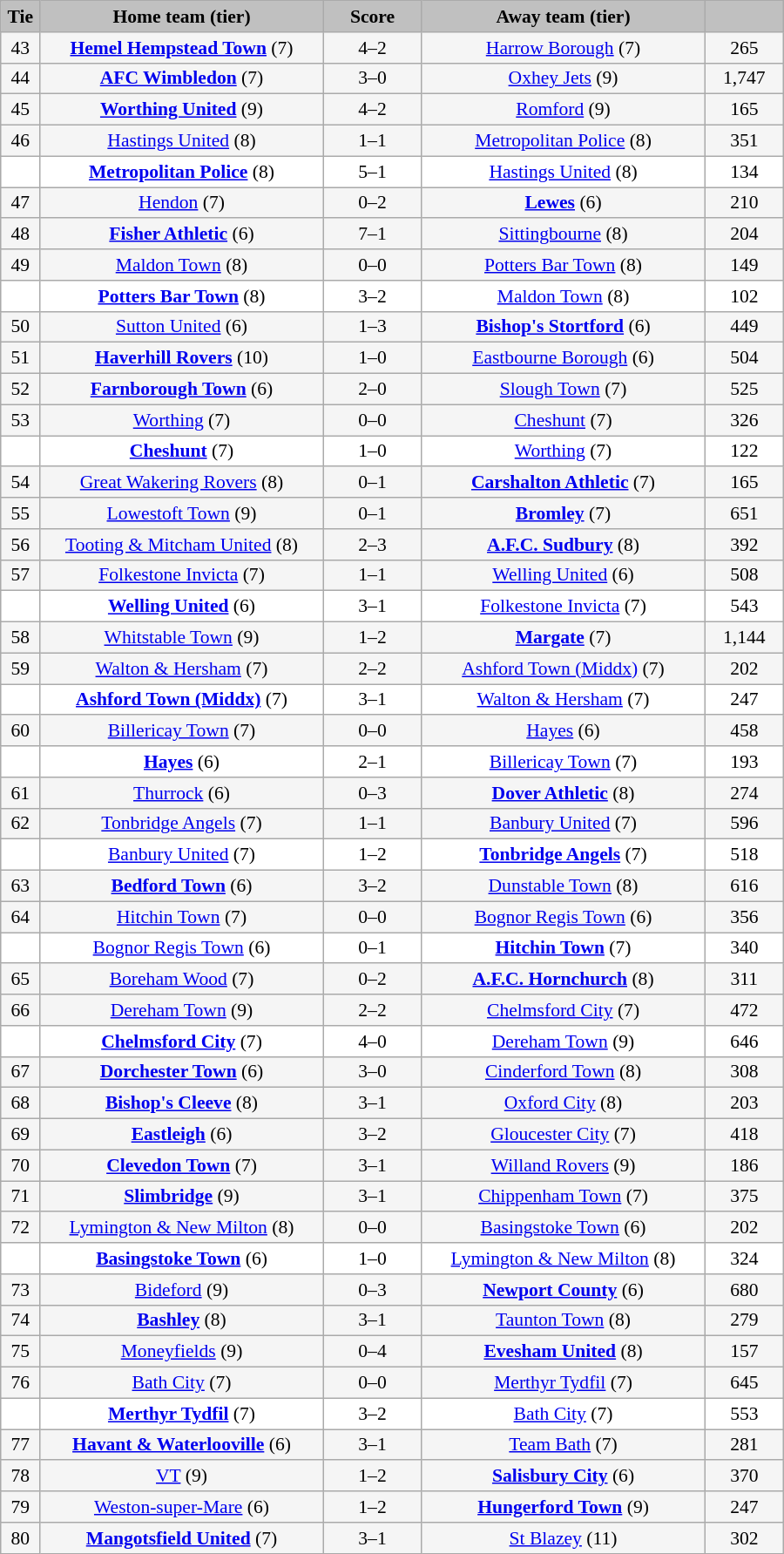<table class="wikitable" style="width: 600px; background:WhiteSmoke; text-align:center; font-size:90%">
<tr>
<td scope="col" style="width:  5.00%; background:silver;"><strong>Tie</strong></td>
<td scope="col" style="width: 36.25%; background:silver;"><strong>Home team (tier)</strong></td>
<td scope="col" style="width: 12.50%; background:silver;"><strong>Score</strong></td>
<td scope="col" style="width: 36.25%; background:silver;"><strong>Away team (tier)</strong></td>
<td scope="col" style="width: 10.00%; background:silver;"><strong></strong></td>
</tr>
<tr>
<td>43</td>
<td><strong><a href='#'>Hemel Hempstead Town</a></strong> (7)</td>
<td>4–2</td>
<td><a href='#'>Harrow Borough</a> (7)</td>
<td>265</td>
</tr>
<tr>
<td>44</td>
<td><strong><a href='#'>AFC Wimbledon</a></strong> (7)</td>
<td>3–0</td>
<td><a href='#'>Oxhey Jets</a> (9)</td>
<td>1,747</td>
</tr>
<tr>
<td>45</td>
<td><strong><a href='#'>Worthing United</a></strong> (9)</td>
<td>4–2</td>
<td><a href='#'>Romford</a> (9)</td>
<td>165</td>
</tr>
<tr>
<td>46</td>
<td><a href='#'>Hastings United</a> (8)</td>
<td>1–1</td>
<td><a href='#'>Metropolitan Police</a> (8)</td>
<td>351</td>
</tr>
<tr style="background:white;">
<td><em></em></td>
<td><strong><a href='#'>Metropolitan Police</a></strong> (8)</td>
<td>5–1</td>
<td><a href='#'>Hastings United</a> (8)</td>
<td>134</td>
</tr>
<tr>
<td>47</td>
<td><a href='#'>Hendon</a> (7)</td>
<td>0–2</td>
<td><strong><a href='#'>Lewes</a></strong> (6)</td>
<td>210</td>
</tr>
<tr>
<td>48</td>
<td><strong><a href='#'>Fisher Athletic</a></strong> (6)</td>
<td>7–1</td>
<td><a href='#'>Sittingbourne</a> (8)</td>
<td>204</td>
</tr>
<tr>
<td>49</td>
<td><a href='#'>Maldon Town</a> (8)</td>
<td>0–0</td>
<td><a href='#'>Potters Bar Town</a> (8)</td>
<td>149</td>
</tr>
<tr style="background:white;">
<td><em></em></td>
<td><strong><a href='#'>Potters Bar Town</a></strong> (8)</td>
<td>3–2</td>
<td><a href='#'>Maldon Town</a> (8)</td>
<td>102</td>
</tr>
<tr>
<td>50</td>
<td><a href='#'>Sutton United</a> (6)</td>
<td>1–3</td>
<td><strong><a href='#'>Bishop's Stortford</a></strong> (6)</td>
<td>449</td>
</tr>
<tr>
<td>51</td>
<td><strong><a href='#'>Haverhill Rovers</a></strong> (10)</td>
<td>1–0</td>
<td><a href='#'>Eastbourne Borough</a> (6)</td>
<td>504</td>
</tr>
<tr>
<td>52</td>
<td><strong><a href='#'>Farnborough Town</a></strong> (6)</td>
<td>2–0</td>
<td><a href='#'>Slough Town</a> (7)</td>
<td>525</td>
</tr>
<tr>
<td>53</td>
<td><a href='#'>Worthing</a> (7)</td>
<td>0–0</td>
<td><a href='#'>Cheshunt</a> (7)</td>
<td>326</td>
</tr>
<tr style="background:white;">
<td><em></em></td>
<td><strong><a href='#'>Cheshunt</a></strong> (7)</td>
<td>1–0</td>
<td><a href='#'>Worthing</a> (7)</td>
<td>122</td>
</tr>
<tr>
<td>54</td>
<td><a href='#'>Great Wakering Rovers</a> (8)</td>
<td>0–1</td>
<td><strong><a href='#'>Carshalton Athletic</a></strong> (7)</td>
<td>165</td>
</tr>
<tr>
<td>55</td>
<td><a href='#'>Lowestoft Town</a> (9)</td>
<td>0–1</td>
<td><strong><a href='#'>Bromley</a></strong> (7)</td>
<td>651</td>
</tr>
<tr>
<td>56</td>
<td><a href='#'>Tooting & Mitcham United</a> (8)</td>
<td>2–3</td>
<td><strong><a href='#'>A.F.C. Sudbury</a></strong> (8)</td>
<td>392</td>
</tr>
<tr>
<td>57</td>
<td><a href='#'>Folkestone Invicta</a> (7)</td>
<td>1–1</td>
<td><a href='#'>Welling United</a> (6)</td>
<td>508</td>
</tr>
<tr style="background:white;">
<td><em></em></td>
<td><strong><a href='#'>Welling United</a></strong> (6)</td>
<td>3–1</td>
<td><a href='#'>Folkestone Invicta</a> (7)</td>
<td>543</td>
</tr>
<tr>
<td>58</td>
<td><a href='#'>Whitstable Town</a> (9)</td>
<td>1–2</td>
<td><strong><a href='#'>Margate</a></strong> (7)</td>
<td>1,144</td>
</tr>
<tr>
<td>59</td>
<td><a href='#'>Walton & Hersham</a> (7)</td>
<td>2–2</td>
<td><a href='#'>Ashford Town (Middx)</a> (7)</td>
<td>202</td>
</tr>
<tr style="background:white;">
<td><em></em></td>
<td><strong><a href='#'>Ashford Town (Middx)</a></strong> (7)</td>
<td>3–1 </td>
<td><a href='#'>Walton & Hersham</a> (7)</td>
<td>247</td>
</tr>
<tr>
<td>60</td>
<td><a href='#'>Billericay Town</a> (7)</td>
<td>0–0</td>
<td><a href='#'>Hayes</a> (6)</td>
<td>458</td>
</tr>
<tr style="background:white;">
<td><em></em></td>
<td><strong><a href='#'>Hayes</a></strong> (6)</td>
<td>2–1</td>
<td><a href='#'>Billericay Town</a> (7)</td>
<td>193</td>
</tr>
<tr>
<td>61</td>
<td><a href='#'>Thurrock</a> (6)</td>
<td>0–3</td>
<td><strong><a href='#'>Dover Athletic</a></strong> (8)</td>
<td>274</td>
</tr>
<tr>
<td>62</td>
<td><a href='#'>Tonbridge Angels</a> (7)</td>
<td>1–1</td>
<td><a href='#'>Banbury United</a> (7)</td>
<td>596</td>
</tr>
<tr style="background:white;">
<td><em></em></td>
<td><a href='#'>Banbury United</a> (7)</td>
<td>1–2</td>
<td><strong><a href='#'>Tonbridge Angels</a></strong> (7)</td>
<td>518</td>
</tr>
<tr>
<td>63</td>
<td><strong><a href='#'>Bedford Town</a></strong> (6)</td>
<td>3–2</td>
<td><a href='#'>Dunstable Town</a> (8)</td>
<td>616</td>
</tr>
<tr>
<td>64</td>
<td><a href='#'>Hitchin Town</a> (7)</td>
<td>0–0</td>
<td><a href='#'>Bognor Regis Town</a> (6)</td>
<td>356</td>
</tr>
<tr style="background:white;">
<td><em></em></td>
<td><a href='#'>Bognor Regis Town</a> (6)</td>
<td>0–1</td>
<td><strong><a href='#'>Hitchin Town</a></strong> (7)</td>
<td>340</td>
</tr>
<tr>
<td>65</td>
<td><a href='#'>Boreham Wood</a> (7)</td>
<td>0–2</td>
<td><strong><a href='#'>A.F.C. Hornchurch</a></strong> (8)</td>
<td>311</td>
</tr>
<tr>
<td>66</td>
<td><a href='#'>Dereham Town</a> (9)</td>
<td>2–2</td>
<td><a href='#'>Chelmsford City</a> (7)</td>
<td>472</td>
</tr>
<tr style="background:white;">
<td><em></em></td>
<td><strong><a href='#'>Chelmsford City</a></strong> (7)</td>
<td>4–0</td>
<td><a href='#'>Dereham Town</a> (9)</td>
<td>646</td>
</tr>
<tr>
<td>67</td>
<td><strong><a href='#'>Dorchester Town</a></strong> (6)</td>
<td>3–0</td>
<td><a href='#'>Cinderford Town</a> (8)</td>
<td>308</td>
</tr>
<tr>
<td>68</td>
<td><strong><a href='#'>Bishop's Cleeve</a></strong> (8)</td>
<td>3–1</td>
<td><a href='#'>Oxford City</a> (8)</td>
<td>203</td>
</tr>
<tr>
<td>69</td>
<td><strong><a href='#'>Eastleigh</a></strong> (6)</td>
<td>3–2</td>
<td><a href='#'>Gloucester City</a> (7)</td>
<td>418</td>
</tr>
<tr>
<td>70</td>
<td><strong><a href='#'>Clevedon Town</a></strong> (7)</td>
<td>3–1</td>
<td><a href='#'>Willand Rovers</a> (9)</td>
<td>186</td>
</tr>
<tr>
<td>71</td>
<td><strong><a href='#'>Slimbridge</a></strong> (9)</td>
<td>3–1</td>
<td><a href='#'>Chippenham Town</a> (7)</td>
<td>375</td>
</tr>
<tr>
<td>72</td>
<td><a href='#'>Lymington & New Milton</a> (8)</td>
<td>0–0</td>
<td><a href='#'>Basingstoke Town</a> (6)</td>
<td>202</td>
</tr>
<tr style="background:white;">
<td><em></em></td>
<td><strong><a href='#'>Basingstoke Town</a></strong> (6)</td>
<td>1–0</td>
<td><a href='#'>Lymington & New Milton</a> (8)</td>
<td>324</td>
</tr>
<tr>
<td>73</td>
<td><a href='#'>Bideford</a> (9)</td>
<td>0–3</td>
<td><strong><a href='#'>Newport County</a></strong> (6)</td>
<td>680</td>
</tr>
<tr>
<td>74</td>
<td><strong><a href='#'>Bashley</a></strong> (8)</td>
<td>3–1</td>
<td><a href='#'>Taunton Town</a> (8)</td>
<td>279</td>
</tr>
<tr>
<td>75</td>
<td><a href='#'>Moneyfields</a> (9)</td>
<td>0–4</td>
<td><strong><a href='#'>Evesham United</a></strong> (8)</td>
<td>157</td>
</tr>
<tr>
<td>76</td>
<td><a href='#'>Bath City</a> (7)</td>
<td>0–0</td>
<td><a href='#'>Merthyr Tydfil</a> (7)</td>
<td>645</td>
</tr>
<tr style="background:white;">
<td><em></em></td>
<td><strong><a href='#'>Merthyr Tydfil</a></strong> (7)</td>
<td>3–2</td>
<td><a href='#'>Bath City</a> (7)</td>
<td>553</td>
</tr>
<tr>
<td>77</td>
<td><strong><a href='#'>Havant & Waterlooville</a></strong> (6)</td>
<td>3–1</td>
<td><a href='#'>Team Bath</a> (7)</td>
<td>281</td>
</tr>
<tr>
<td>78</td>
<td><a href='#'>VT</a> (9)</td>
<td>1–2</td>
<td><strong><a href='#'>Salisbury City</a></strong> (6)</td>
<td>370</td>
</tr>
<tr>
<td>79</td>
<td><a href='#'>Weston-super-Mare</a> (6)</td>
<td>1–2</td>
<td><strong><a href='#'>Hungerford Town</a></strong> (9)</td>
<td>247</td>
</tr>
<tr>
<td>80</td>
<td><strong><a href='#'>Mangotsfield United</a></strong> (7)</td>
<td>3–1</td>
<td><a href='#'>St Blazey</a> (11)</td>
<td>302</td>
</tr>
</table>
